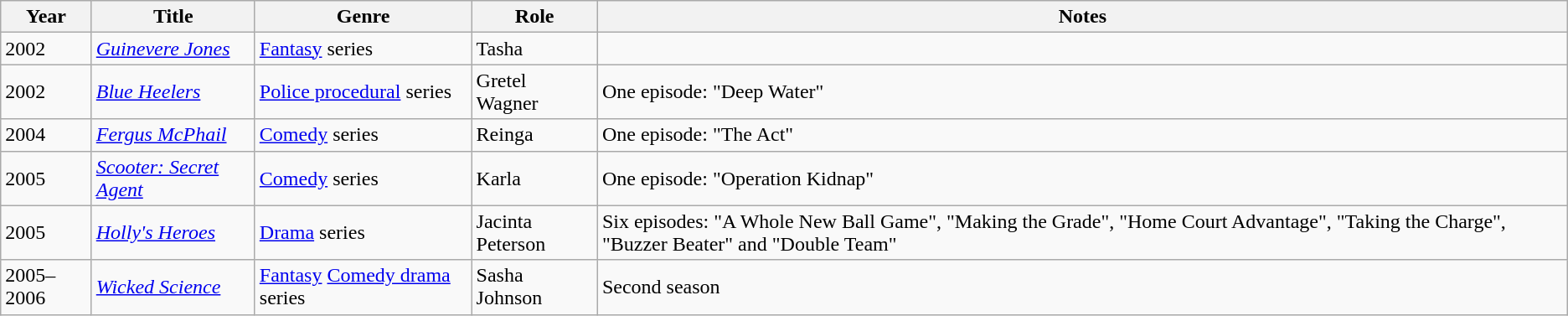<table class="wikitable sortable">
<tr>
<th>Year</th>
<th>Title</th>
<th>Genre</th>
<th>Role</th>
<th class="unsortable">Notes</th>
</tr>
<tr>
<td>2002</td>
<td><em><a href='#'>Guinevere Jones</a></em></td>
<td><a href='#'>Fantasy</a> series</td>
<td>Tasha</td>
<td></td>
</tr>
<tr>
<td>2002</td>
<td><em><a href='#'>Blue Heelers</a></em></td>
<td><a href='#'>Police procedural</a> series</td>
<td>Gretel Wagner</td>
<td>One episode:  "Deep Water"</td>
</tr>
<tr>
<td>2004</td>
<td><em><a href='#'>Fergus McPhail</a></em></td>
<td><a href='#'>Comedy</a> series</td>
<td>Reinga</td>
<td>One episode: "The Act"</td>
</tr>
<tr>
<td>2005</td>
<td><em><a href='#'>Scooter: Secret Agent</a></em></td>
<td><a href='#'>Comedy</a> series</td>
<td>Karla</td>
<td>One episode: "Operation Kidnap"</td>
</tr>
<tr>
<td>2005</td>
<td><em><a href='#'>Holly's Heroes</a></em></td>
<td><a href='#'>Drama</a> series</td>
<td>Jacinta Peterson</td>
<td>Six episodes: "A Whole New Ball Game", "Making the Grade", "Home Court Advantage", "Taking the Charge", "Buzzer Beater" and "Double Team"</td>
</tr>
<tr>
<td>2005–2006</td>
<td><em><a href='#'>Wicked Science</a></em></td>
<td><a href='#'>Fantasy</a> <a href='#'>Comedy drama</a> series</td>
<td>Sasha Johnson</td>
<td>Second season</td>
</tr>
</table>
